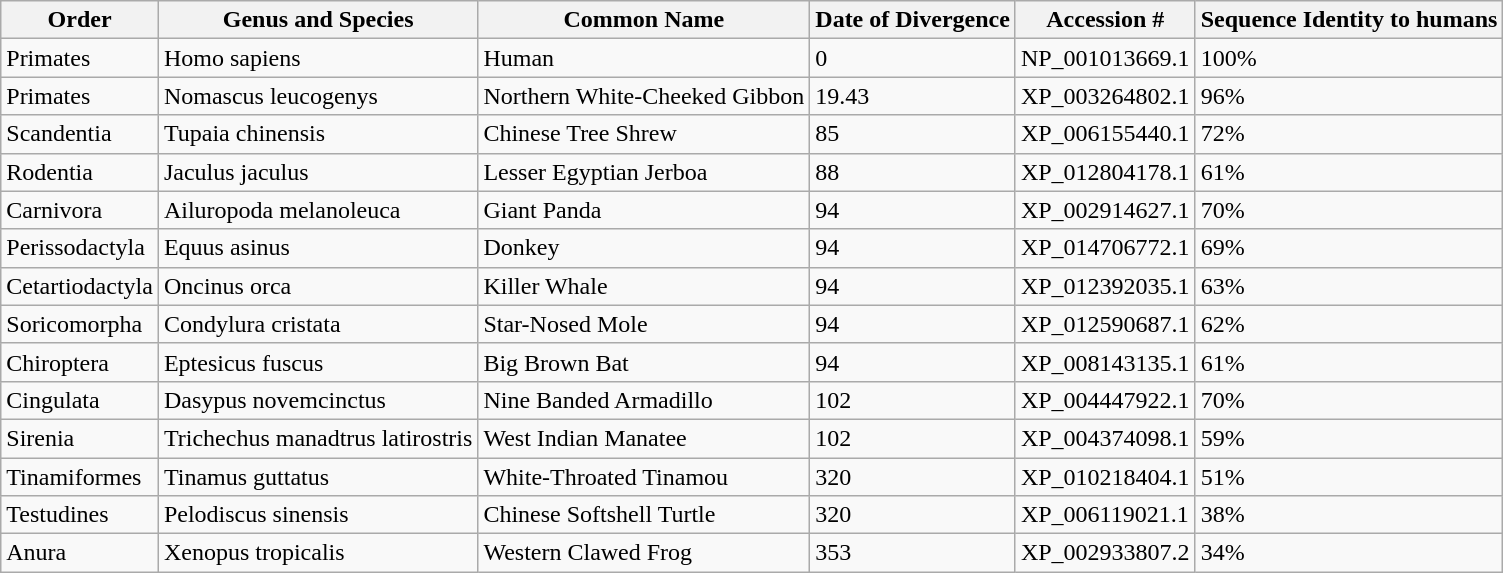<table class="wikitable">
<tr>
<th>Order</th>
<th>Genus and Species</th>
<th>Common Name</th>
<th>Date of Divergence</th>
<th>Accession #</th>
<th>Sequence Identity to humans</th>
</tr>
<tr>
<td>Primates</td>
<td>Homo sapiens</td>
<td>Human</td>
<td>0</td>
<td>NP_001013669.1</td>
<td>100%</td>
</tr>
<tr>
<td>Primates</td>
<td>Nomascus leucogenys</td>
<td>Northern White-Cheeked Gibbon</td>
<td>19.43</td>
<td>XP_003264802.1</td>
<td>96%</td>
</tr>
<tr>
<td>Scandentia</td>
<td>Tupaia chinensis</td>
<td>Chinese Tree Shrew</td>
<td>85</td>
<td>XP_006155440.1</td>
<td>72%</td>
</tr>
<tr>
<td>Rodentia</td>
<td>Jaculus jaculus</td>
<td>Lesser Egyptian Jerboa</td>
<td>88</td>
<td>XP_012804178.1</td>
<td>61%</td>
</tr>
<tr>
<td>Carnivora</td>
<td>Ailuropoda melanoleuca</td>
<td>Giant Panda</td>
<td>94</td>
<td>XP_002914627.1</td>
<td>70%</td>
</tr>
<tr>
<td>Perissodactyla</td>
<td>Equus asinus</td>
<td>Donkey</td>
<td>94</td>
<td>XP_014706772.1</td>
<td>69%</td>
</tr>
<tr>
<td>Cetartiodactyla</td>
<td>Oncinus orca</td>
<td>Killer Whale</td>
<td>94</td>
<td>XP_012392035.1</td>
<td>63%</td>
</tr>
<tr>
<td>Soricomorpha</td>
<td>Condylura cristata</td>
<td>Star-Nosed Mole</td>
<td>94</td>
<td>XP_012590687.1</td>
<td>62%</td>
</tr>
<tr>
<td>Chiroptera</td>
<td>Eptesicus fuscus</td>
<td>Big Brown Bat</td>
<td>94</td>
<td>XP_008143135.1</td>
<td>61%</td>
</tr>
<tr>
<td>Cingulata</td>
<td>Dasypus novemcinctus</td>
<td>Nine Banded Armadillo</td>
<td>102</td>
<td>XP_004447922.1</td>
<td>70%</td>
</tr>
<tr>
<td>Sirenia</td>
<td>Trichechus manadtrus latirostris</td>
<td>West Indian Manatee</td>
<td>102</td>
<td>XP_004374098.1</td>
<td>59%</td>
</tr>
<tr>
<td>Tinamiformes</td>
<td>Tinamus guttatus</td>
<td>White-Throated Tinamou</td>
<td>320</td>
<td>XP_010218404.1</td>
<td>51%</td>
</tr>
<tr>
<td>Testudines</td>
<td>Pelodiscus sinensis</td>
<td>Chinese Softshell Turtle</td>
<td>320</td>
<td>XP_006119021.1</td>
<td>38%</td>
</tr>
<tr>
<td>Anura</td>
<td>Xenopus tropicalis</td>
<td>Western Clawed Frog</td>
<td>353</td>
<td>XP_002933807.2</td>
<td>34%</td>
</tr>
</table>
